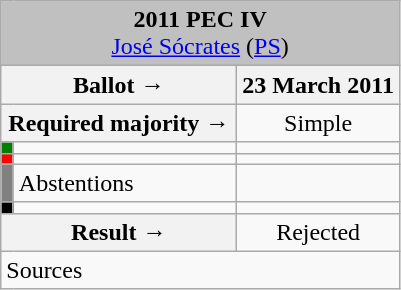<table class="wikitable" style="text-align:center;">
<tr>
<td colspan="4" align="center" bgcolor="#C0C0C0"><strong>2011 PEC IV</strong><br><a href='#'>José Sócrates</a> (<a href='#'>PS</a>)</td>
</tr>
<tr>
<th colspan="2" style="width:150px;">Ballot →</th>
<th>23 March 2011</th>
</tr>
<tr>
<th colspan="2">Required majority →</th>
<td>Simple</td>
</tr>
<tr>
<th style="background:green;"></th>
<td style="text-align:left;"></td>
<td></td>
</tr>
<tr>
<th style="width:1px; background:red;"></th>
<td style="text-align:left;"></td>
<td></td>
</tr>
<tr>
<th style="background:gray;"></th>
<td style="text-align:left;">Abstentions</td>
<td></td>
</tr>
<tr>
<th style="background:black;"></th>
<td style="text-align:left;"></td>
<td></td>
</tr>
<tr>
<th colspan="2">Result →</th>
<td>Rejected </td>
</tr>
<tr>
<td style="text-align:left;" colspan="4">Sources</td>
</tr>
</table>
